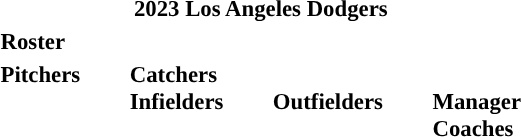<table class="toccolours" style="font-size: 95%;">
<tr>
<th colspan="10">2023 Los Angeles Dodgers</th>
</tr>
<tr>
<td colspan="10"><strong>Roster</strong></td>
</tr>
<tr>
<td valign="top"><strong>Pitchers</strong><br>


































</td>
<td width="25px"></td>
<td valign="top"><strong>Catchers</strong><br>


<strong>Infielders</strong>









</td>
<td width="25px"></td>
<td valign="top"><br><strong>Outfielders</strong>








</td>
<td width="25px"></td>
<td valign="top"><br><strong>Manager</strong>
<br><strong>Coaches</strong>
 
 
 
 
 
 
 
 
 
 </td>
</tr>
</table>
